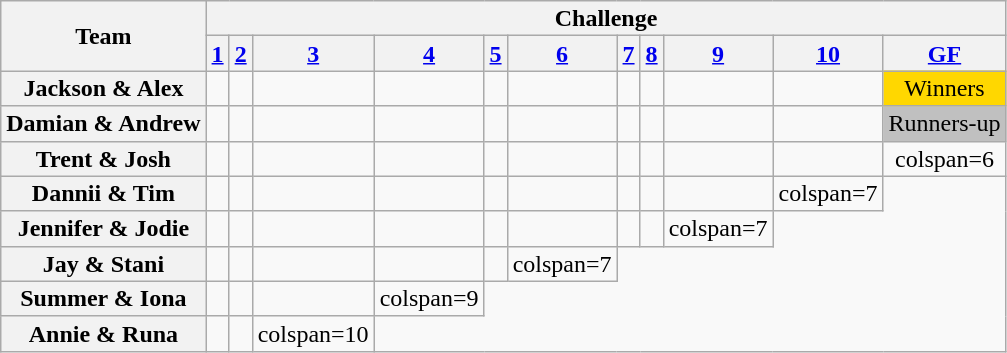<table class="wikitable plainrowheaders" style="text-align: center; line-height:16px;">
<tr>
<th rowspan=2 scope="col">Team</th>
<th colspan=11 scope="col">Challenge</th>
</tr>
<tr>
<th scope="col"><a href='#'>1</a></th>
<th scope="col"><a href='#'>2</a></th>
<th scope="col"><a href='#'>3</a></th>
<th scope="col"><a href='#'>4</a></th>
<th scope="col"><a href='#'>5</a></th>
<th scope="col"><a href='#'>6</a></th>
<th scope="col"><a href='#'>7</a></th>
<th scope="col"><a href='#'>8</a></th>
<th scope="col"><a href='#'>9</a></th>
<th scope="col"><a href='#'>10</a></th>
<th scope="col"><a href='#'>GF</a></th>
</tr>
<tr>
<th>Jackson & Alex</th>
<td></td>
<td></td>
<td></td>
<td></td>
<td></td>
<td></td>
<td></td>
<td></td>
<td></td>
<td></td>
<td style="background:gold">Winners</td>
</tr>
<tr>
<th>Damian & Andrew</th>
<td></td>
<td></td>
<td></td>
<td></td>
<td></td>
<td></td>
<td></td>
<td></td>
<td></td>
<td></td>
<td style="background:silver">Runners-up</td>
</tr>
<tr>
<th>Trent & Josh</th>
<td></td>
<td></td>
<td></td>
<td></td>
<td></td>
<td></td>
<td></td>
<td></td>
<td></td>
<td></td>
<td>colspan=6 </td>
</tr>
<tr>
<th>Dannii & Tim</th>
<td></td>
<td></td>
<td></td>
<td></td>
<td></td>
<td></td>
<td></td>
<td></td>
<td></td>
<td>colspan=7 </td>
</tr>
<tr>
<th>Jennifer & Jodie</th>
<td></td>
<td></td>
<td></td>
<td></td>
<td></td>
<td></td>
<td></td>
<td></td>
<td>colspan=7 </td>
</tr>
<tr>
<th>Jay & Stani</th>
<td></td>
<td></td>
<td></td>
<td></td>
<td></td>
<td>colspan=7 </td>
</tr>
<tr>
<th>Summer & Iona</th>
<td></td>
<td></td>
<td></td>
<td>colspan=9 </td>
</tr>
<tr>
<th>Annie & Runa</th>
<td></td>
<td></td>
<td>colspan=10 </td>
</tr>
</table>
